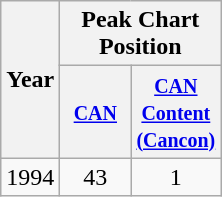<table class="wikitable">
<tr>
<th rowspan="2">Year</th>
<th colspan="2">Peak Chart Position</th>
</tr>
<tr>
<th width="40"><small><a href='#'>CAN</a></small></th>
<th width="40"><small><a href='#'>CAN Content (Cancon)</a></small></th>
</tr>
<tr>
<td rowspan=2>1994</td>
<td align="center">43</td>
<td align="center">1</td>
</tr>
</table>
